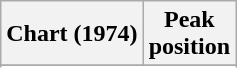<table class="wikitable sortable">
<tr>
<th scope="col">Chart (1974)</th>
<th scope="col">Peak<br>position</th>
</tr>
<tr>
</tr>
<tr>
</tr>
</table>
